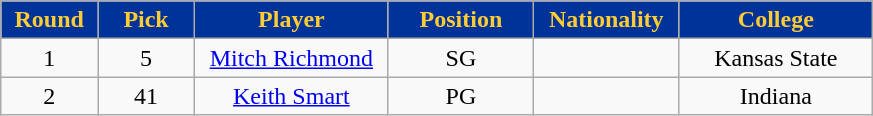<table class="wikitable sortable sortable">
<tr>
<th style="background:#003399; color:#FFCC33" width="10%">Round</th>
<th style="background:#003399; color:#FFCC33" width="10%">Pick</th>
<th style="background:#003399; color:#FFCC33" width="20%">Player</th>
<th style="background:#003399; color:#FFCC33" width="15%">Position</th>
<th style="background:#003399; color:#FFCC33" width="15%">Nationality</th>
<th style="background:#003399; color:#FFCC33" width="20%">College</th>
</tr>
<tr style="text-align: center">
<td>1</td>
<td>5</td>
<td><a href='#'>Mitch Richmond</a></td>
<td>SG</td>
<td></td>
<td>Kansas State</td>
</tr>
<tr style="text-align: center">
<td>2</td>
<td>41</td>
<td><a href='#'>Keith Smart</a></td>
<td>PG</td>
<td></td>
<td>Indiana</td>
</tr>
</table>
